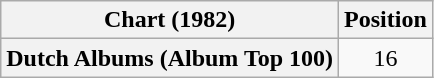<table class="wikitable plainrowheaders">
<tr>
<th>Chart (1982)</th>
<th>Position</th>
</tr>
<tr>
<th scope="row">Dutch Albums (Album Top 100)</th>
<td align="center">16</td>
</tr>
</table>
